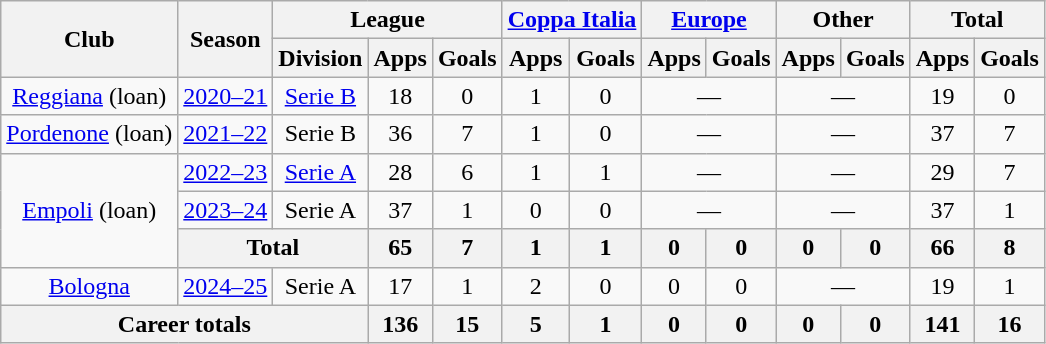<table class="wikitable" style="text-align:center">
<tr>
<th rowspan="2">Club</th>
<th rowspan="2">Season</th>
<th colspan="3">League</th>
<th colspan="2"><a href='#'>Coppa Italia</a></th>
<th colspan="2"><a href='#'>Europe</a></th>
<th colspan="2">Other</th>
<th colspan="2">Total</th>
</tr>
<tr>
<th>Division</th>
<th>Apps</th>
<th>Goals</th>
<th>Apps</th>
<th>Goals</th>
<th>Apps</th>
<th>Goals</th>
<th>Apps</th>
<th>Goals</th>
<th>Apps</th>
<th>Goals</th>
</tr>
<tr>
<td><a href='#'>Reggiana</a> (loan)</td>
<td><a href='#'>2020–21</a></td>
<td><a href='#'>Serie B</a></td>
<td>18</td>
<td>0</td>
<td>1</td>
<td>0</td>
<td colspan="2">—</td>
<td colspan="2">—</td>
<td>19</td>
<td>0</td>
</tr>
<tr>
<td><a href='#'>Pordenone</a> (loan)</td>
<td><a href='#'>2021–22</a></td>
<td>Serie B</td>
<td>36</td>
<td>7</td>
<td>1</td>
<td>0</td>
<td colspan="2">—</td>
<td colspan="2">—</td>
<td>37</td>
<td>7</td>
</tr>
<tr>
<td rowspan="3"><a href='#'>Empoli</a> (loan)</td>
<td><a href='#'>2022–23</a></td>
<td><a href='#'>Serie A</a></td>
<td>28</td>
<td>6</td>
<td>1</td>
<td>1</td>
<td colspan="2">—</td>
<td colspan="2">—</td>
<td>29</td>
<td>7</td>
</tr>
<tr>
<td><a href='#'>2023–24</a></td>
<td>Serie A</td>
<td>37</td>
<td>1</td>
<td>0</td>
<td>0</td>
<td colspan="2">—</td>
<td colspan="2">—</td>
<td>37</td>
<td>1</td>
</tr>
<tr>
<th colspan="2">Total</th>
<th>65</th>
<th>7</th>
<th>1</th>
<th>1</th>
<th>0</th>
<th>0</th>
<th>0</th>
<th>0</th>
<th>66</th>
<th>8</th>
</tr>
<tr>
<td><a href='#'>Bologna</a></td>
<td><a href='#'>2024–25</a></td>
<td>Serie A</td>
<td>17</td>
<td>1</td>
<td>2</td>
<td>0</td>
<td>0</td>
<td>0</td>
<td colspan="2">—</td>
<td>19</td>
<td>1</td>
</tr>
<tr>
<th colspan="3">Career totals</th>
<th>136</th>
<th>15</th>
<th>5</th>
<th>1</th>
<th>0</th>
<th>0</th>
<th>0</th>
<th>0</th>
<th>141</th>
<th>16</th>
</tr>
</table>
